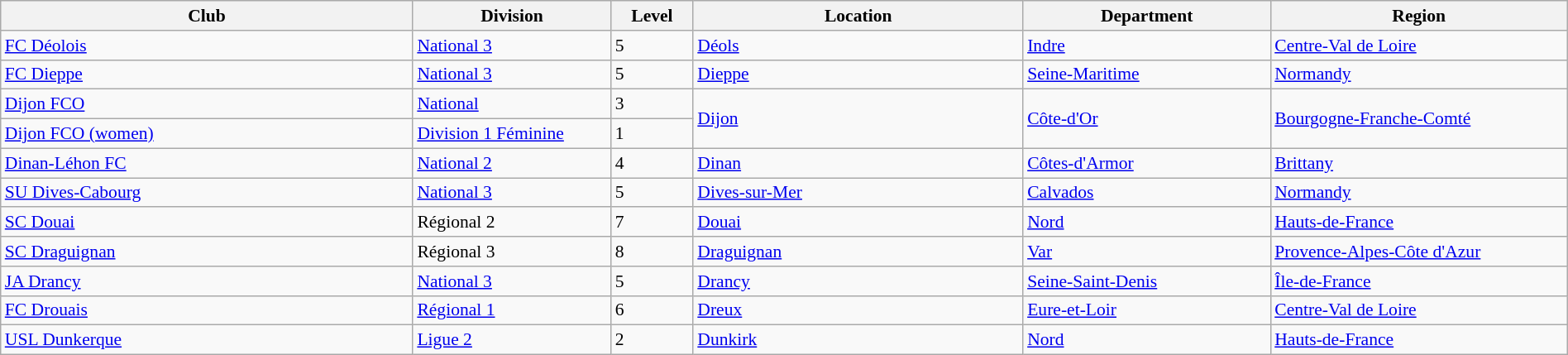<table class="wikitable sortable" width=100% style="font-size:90%">
<tr>
<th width=25%>Club</th>
<th width=12%>Division</th>
<th width=5%>Level</th>
<th width=20%>Location</th>
<th width=15%>Department</th>
<th width=18%>Region</th>
</tr>
<tr>
<td><a href='#'>FC Déolois</a></td>
<td><a href='#'>National 3</a></td>
<td>5</td>
<td><a href='#'>Déols</a></td>
<td><a href='#'>Indre</a></td>
<td><a href='#'>Centre-Val de Loire</a></td>
</tr>
<tr>
<td><a href='#'>FC Dieppe</a></td>
<td><a href='#'>National 3</a></td>
<td>5</td>
<td><a href='#'>Dieppe</a></td>
<td><a href='#'>Seine-Maritime</a></td>
<td><a href='#'>Normandy</a></td>
</tr>
<tr>
<td><a href='#'>Dijon FCO</a></td>
<td><a href='#'>National</a></td>
<td>3</td>
<td rowspan="2"><a href='#'>Dijon</a></td>
<td rowspan="2"><a href='#'>Côte-d'Or</a></td>
<td rowspan="2"><a href='#'>Bourgogne-Franche-Comté</a></td>
</tr>
<tr>
<td><a href='#'>Dijon FCO (women)</a></td>
<td><a href='#'>Division 1 Féminine</a></td>
<td>1</td>
</tr>
<tr>
<td><a href='#'>Dinan-Léhon FC</a></td>
<td><a href='#'>National 2</a></td>
<td>4</td>
<td><a href='#'>Dinan</a></td>
<td><a href='#'>Côtes-d'Armor</a></td>
<td><a href='#'>Brittany</a></td>
</tr>
<tr>
<td><a href='#'>SU Dives-Cabourg</a></td>
<td><a href='#'>National 3</a></td>
<td>5</td>
<td><a href='#'>Dives-sur-Mer</a></td>
<td><a href='#'>Calvados</a></td>
<td><a href='#'>Normandy</a></td>
</tr>
<tr>
<td><a href='#'>SC Douai</a></td>
<td>Régional 2</td>
<td>7</td>
<td><a href='#'>Douai</a></td>
<td><a href='#'>Nord</a></td>
<td><a href='#'>Hauts-de-France</a></td>
</tr>
<tr>
<td><a href='#'>SC Draguignan</a></td>
<td>Régional 3</td>
<td>8</td>
<td><a href='#'>Draguignan</a></td>
<td><a href='#'>Var</a></td>
<td><a href='#'>Provence-Alpes-Côte d'Azur</a></td>
</tr>
<tr>
<td><a href='#'>JA Drancy</a></td>
<td><a href='#'>National 3</a></td>
<td>5</td>
<td><a href='#'>Drancy</a></td>
<td><a href='#'>Seine-Saint-Denis</a></td>
<td><a href='#'>Île-de-France</a></td>
</tr>
<tr>
<td><a href='#'>FC Drouais</a></td>
<td><a href='#'>Régional 1</a></td>
<td>6</td>
<td><a href='#'>Dreux</a></td>
<td><a href='#'>Eure-et-Loir</a></td>
<td><a href='#'>Centre-Val de Loire</a></td>
</tr>
<tr>
<td><a href='#'>USL Dunkerque</a></td>
<td><a href='#'>Ligue 2</a></td>
<td>2</td>
<td><a href='#'>Dunkirk</a></td>
<td><a href='#'>Nord</a></td>
<td><a href='#'>Hauts-de-France</a></td>
</tr>
</table>
